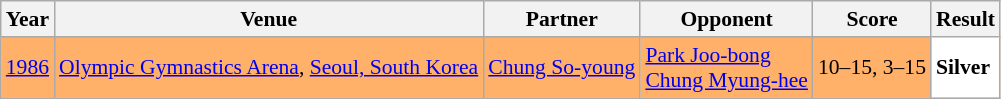<table class="sortable wikitable" style="font-size: 90%;">
<tr>
<th>Year</th>
<th>Venue</th>
<th>Partner</th>
<th>Opponent</th>
<th>Score</th>
<th>Result</th>
</tr>
<tr style="background:#FFB069">
<td align="center"><a href='#'>1986</a></td>
<td align="left"><a href='#'>Olympic Gymnastics Arena</a>, <a href='#'>Seoul, South Korea</a></td>
<td align="left"> <a href='#'>Chung So-young</a></td>
<td align="left"> <a href='#'>Park Joo-bong</a> <br>  <a href='#'>Chung Myung-hee</a></td>
<td align="left">10–15, 3–15</td>
<td style="text-align:left; background:white"> <strong>Silver</strong></td>
</tr>
</table>
